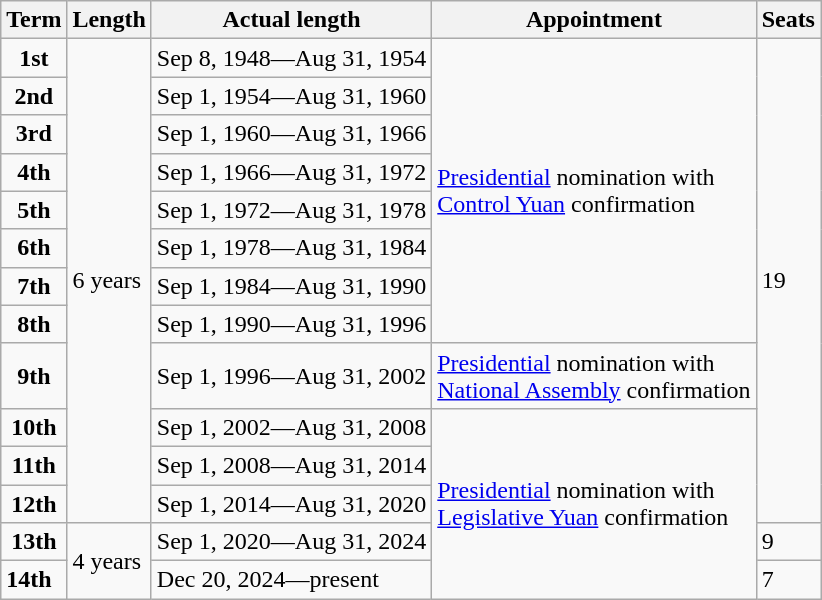<table class=wikitable>
<tr>
<th>Term</th>
<th>Length</th>
<th>Actual length</th>
<th>Appointment</th>
<th>Seats</th>
</tr>
<tr>
<td align=center><strong>1st</strong></td>
<td rowspan=12>6 years</td>
<td>Sep 8, 1948—Aug 31, 1954</td>
<td rowspan=8><a href='#'>Presidential</a> nomination with<br><a href='#'>Control Yuan</a> confirmation</td>
<td rowspan=12>19</td>
</tr>
<tr>
<td align=center><strong>2nd</strong></td>
<td>Sep 1, 1954—Aug 31, 1960</td>
</tr>
<tr>
<td align=center><strong>3rd</strong></td>
<td>Sep 1, 1960—Aug 31, 1966</td>
</tr>
<tr>
<td align=center><strong>4th</strong></td>
<td>Sep 1, 1966—Aug 31, 1972</td>
</tr>
<tr>
<td align=center><strong>5th</strong></td>
<td>Sep 1, 1972—Aug 31, 1978</td>
</tr>
<tr>
<td align=center><strong>6th</strong></td>
<td>Sep 1, 1978—Aug 31, 1984</td>
</tr>
<tr>
<td align=center><strong>7th</strong></td>
<td>Sep 1, 1984—Aug 31, 1990</td>
</tr>
<tr>
<td align=center><strong>8th</strong></td>
<td>Sep 1, 1990—Aug 31, 1996</td>
</tr>
<tr>
<td align=center><strong>9th</strong></td>
<td>Sep 1, 1996—Aug 31, 2002</td>
<td><a href='#'>Presidential</a> nomination with<br><a href='#'>National Assembly</a> confirmation</td>
</tr>
<tr>
<td align=center><strong>10th</strong></td>
<td>Sep 1, 2002—Aug 31, 2008</td>
<td rowspan="5"><a href='#'>Presidential</a> nomination with<br><a href='#'>Legislative Yuan</a> confirmation</td>
</tr>
<tr>
<td align=center><strong>11th</strong></td>
<td>Sep 1, 2008—Aug 31, 2014</td>
</tr>
<tr>
<td align=center><strong>12th</strong></td>
<td>Sep 1, 2014—Aug 31, 2020</td>
</tr>
<tr>
<td align=center><strong>13th</strong></td>
<td rowspan="2">4 years</td>
<td>Sep 1, 2020—Aug 31, 2024</td>
<td>9</td>
</tr>
<tr>
<td><strong>14th</strong></td>
<td>Dec 20, 2024—present</td>
<td>7</td>
</tr>
</table>
